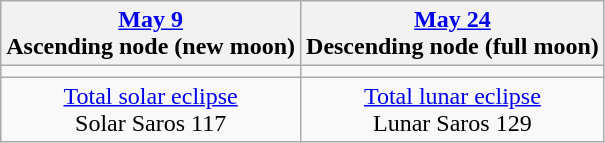<table class="wikitable">
<tr>
<th><a href='#'>May 9</a><br>Ascending node (new moon)</th>
<th><a href='#'>May 24</a><br>Descending node (full moon)</th>
</tr>
<tr>
<td></td>
<td></td>
</tr>
<tr align=center>
<td><a href='#'>Total solar eclipse</a><br>Solar Saros 117</td>
<td><a href='#'>Total lunar eclipse</a><br>Lunar Saros 129</td>
</tr>
</table>
